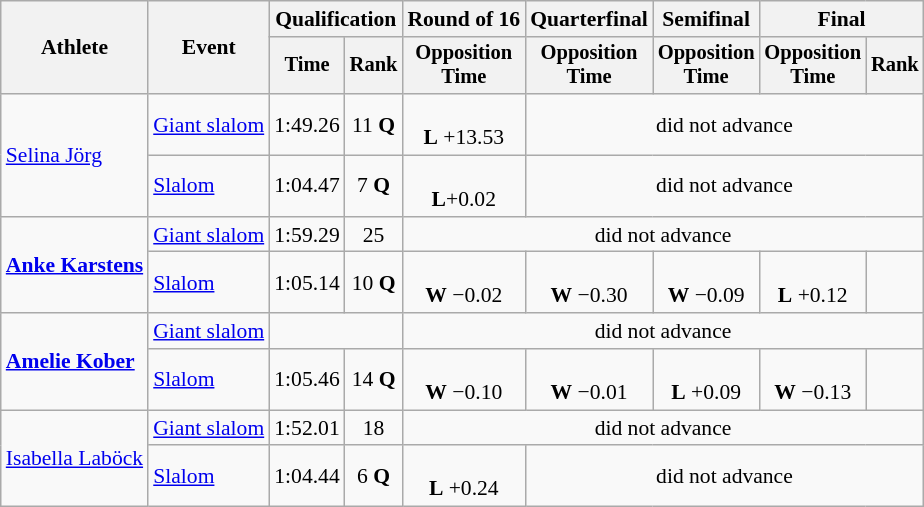<table class="wikitable" style="font-size:90%">
<tr>
<th rowspan="2">Athlete</th>
<th rowspan="2">Event</th>
<th colspan="2">Qualification</th>
<th>Round of 16</th>
<th>Quarterfinal</th>
<th>Semifinal</th>
<th colspan=2>Final</th>
</tr>
<tr style="font-size:95%">
<th>Time</th>
<th>Rank</th>
<th>Opposition<br>Time</th>
<th>Opposition<br>Time</th>
<th>Opposition<br>Time</th>
<th>Opposition<br>Time</th>
<th>Rank</th>
</tr>
<tr align=center>
<td align=left rowspan=2><a href='#'>Selina Jörg</a></td>
<td align=left><a href='#'>Giant slalom</a></td>
<td>1:49.26</td>
<td>11 <strong>Q</strong></td>
<td><br><strong>L</strong> +13.53</td>
<td colspan=4>did not advance</td>
</tr>
<tr align=center>
<td align=left><a href='#'>Slalom</a></td>
<td>1:04.47</td>
<td>7 <strong>Q</strong></td>
<td><br><strong>L</strong>+0.02</td>
<td colspan=4>did not advance</td>
</tr>
<tr align=center>
<td align=left rowspan=2><strong><a href='#'>Anke Karstens</a></strong></td>
<td align=left><a href='#'>Giant slalom</a></td>
<td>1:59.29</td>
<td>25</td>
<td colspan=5>did not advance</td>
</tr>
<tr align=center>
<td align=left><a href='#'>Slalom</a></td>
<td>1:05.14</td>
<td>10 <strong>Q</strong></td>
<td><br><strong>W</strong> −0.02</td>
<td><br><strong>W</strong> −0.30</td>
<td><br><strong>W</strong> −0.09</td>
<td><br><strong>L</strong> +0.12</td>
<td></td>
</tr>
<tr align=center>
<td align=left rowspan=2><strong><a href='#'>Amelie Kober</a></strong></td>
<td align=left><a href='#'>Giant slalom</a></td>
<td colspan=2></td>
<td colspan=5>did not advance</td>
</tr>
<tr align=center>
<td align=left><a href='#'>Slalom</a></td>
<td>1:05.46</td>
<td>14 <strong>Q</strong></td>
<td><br><strong>W</strong> −0.10</td>
<td><br><strong>W</strong> −0.01</td>
<td><br><strong>L</strong> +0.09</td>
<td><br><strong>W</strong> −0.13</td>
<td></td>
</tr>
<tr align=center>
<td align=left rowspan=2><a href='#'>Isabella Laböck</a></td>
<td align=left><a href='#'>Giant slalom</a></td>
<td>1:52.01</td>
<td>18</td>
<td colspan=5>did not advance</td>
</tr>
<tr align=center>
<td align=left><a href='#'>Slalom</a></td>
<td>1:04.44</td>
<td>6 <strong>Q</strong></td>
<td><br><strong>L</strong> +0.24</td>
<td colspan=4>did not advance</td>
</tr>
</table>
